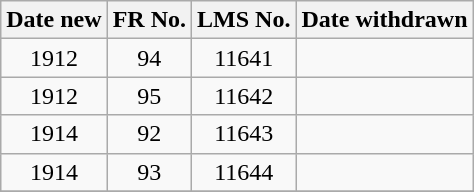<table class="wikitable sortable" style=text-align:center>
<tr>
<th>Date new</th>
<th>FR No.</th>
<th>LMS No.</th>
<th>Date withdrawn</th>
</tr>
<tr>
<td>1912</td>
<td>94</td>
<td>11641</td>
<td align=right></td>
</tr>
<tr>
<td>1912</td>
<td>95</td>
<td>11642</td>
<td align=right></td>
</tr>
<tr>
<td>1914</td>
<td>92</td>
<td>11643</td>
<td align=right></td>
</tr>
<tr>
<td>1914</td>
<td>93</td>
<td>11644</td>
<td align=right></td>
</tr>
<tr>
</tr>
</table>
